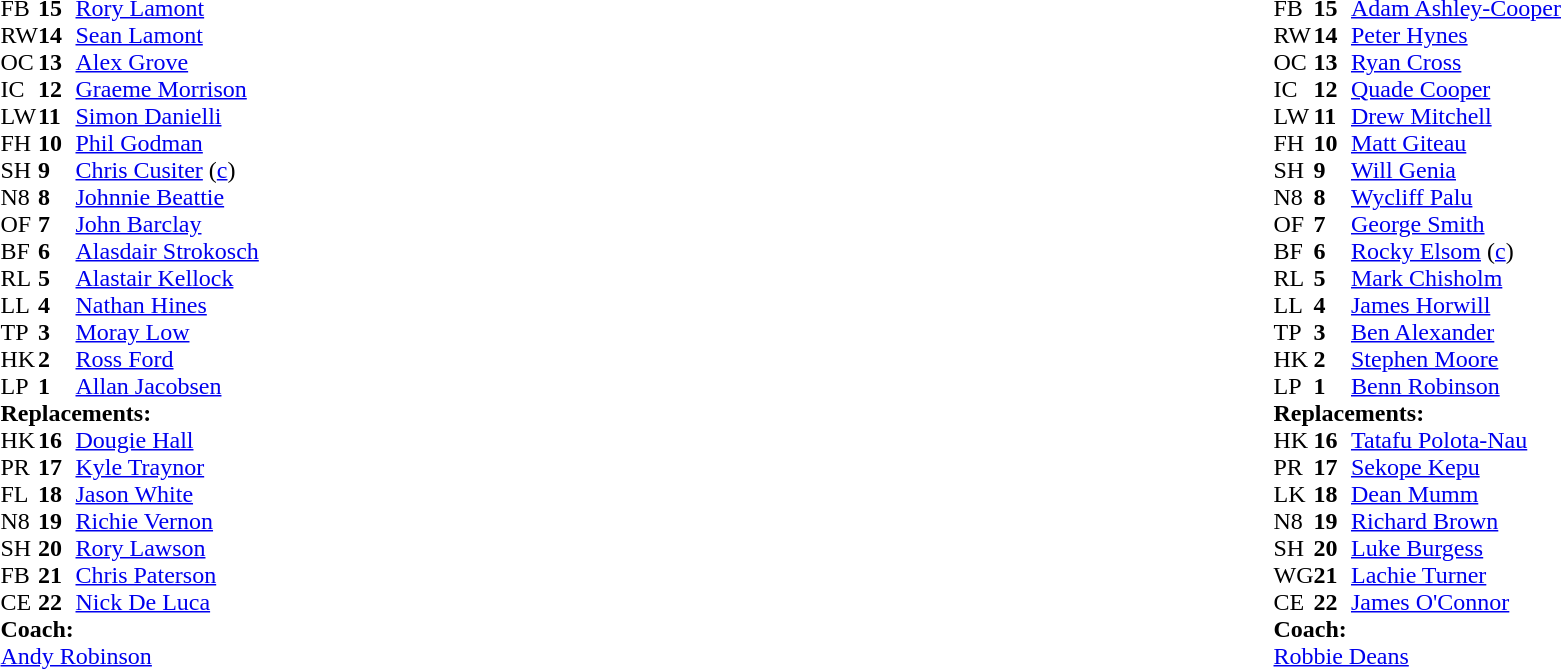<table width="100%">
<tr>
<td valign="top" width="50%"><br><table style="font-size: 100%" cellspacing="0" cellpadding="0">
<tr>
<th width="25"></th>
<th width="25"></th>
</tr>
<tr>
<td>FB</td>
<td><strong>15</strong></td>
<td><a href='#'>Rory Lamont</a></td>
</tr>
<tr>
<td>RW</td>
<td><strong>14</strong></td>
<td><a href='#'>Sean Lamont</a></td>
</tr>
<tr>
<td>OC</td>
<td><strong>13</strong></td>
<td><a href='#'>Alex Grove</a></td>
</tr>
<tr>
<td>IC</td>
<td><strong>12</strong></td>
<td><a href='#'>Graeme Morrison</a></td>
<td></td>
<td></td>
</tr>
<tr>
<td>LW</td>
<td><strong>11</strong></td>
<td><a href='#'>Simon Danielli</a></td>
<td></td>
<td></td>
</tr>
<tr>
<td>FH</td>
<td><strong>10</strong></td>
<td><a href='#'>Phil Godman</a></td>
</tr>
<tr>
<td>SH</td>
<td><strong>9</strong></td>
<td><a href='#'>Chris Cusiter</a> (<a href='#'>c</a>)</td>
<td></td>
<td></td>
</tr>
<tr>
<td>N8</td>
<td><strong>8</strong></td>
<td><a href='#'>Johnnie Beattie</a></td>
<td></td>
<td></td>
</tr>
<tr>
<td>OF</td>
<td><strong>7</strong></td>
<td><a href='#'>John Barclay</a></td>
</tr>
<tr>
<td>BF</td>
<td><strong>6</strong></td>
<td><a href='#'>Alasdair Strokosch</a></td>
<td></td>
<td></td>
</tr>
<tr>
<td>RL</td>
<td><strong>5</strong></td>
<td><a href='#'>Alastair Kellock</a></td>
</tr>
<tr>
<td>LL</td>
<td><strong>4</strong></td>
<td><a href='#'>Nathan Hines</a></td>
</tr>
<tr>
<td>TP</td>
<td><strong>3</strong></td>
<td><a href='#'>Moray Low</a></td>
<td></td>
<td></td>
</tr>
<tr>
<td>HK</td>
<td><strong>2</strong></td>
<td><a href='#'>Ross Ford</a></td>
<td></td>
<td></td>
</tr>
<tr>
<td>LP</td>
<td><strong>1</strong></td>
<td><a href='#'>Allan Jacobsen</a></td>
</tr>
<tr>
<td colspan=3><strong>Replacements:</strong></td>
</tr>
<tr>
<td>HK</td>
<td><strong>16</strong></td>
<td><a href='#'>Dougie Hall</a></td>
<td></td>
<td></td>
</tr>
<tr>
<td>PR</td>
<td><strong>17</strong></td>
<td><a href='#'>Kyle Traynor</a></td>
<td></td>
<td></td>
</tr>
<tr>
<td>FL</td>
<td><strong>18</strong></td>
<td><a href='#'>Jason White</a></td>
<td></td>
<td></td>
</tr>
<tr>
<td>N8</td>
<td><strong>19</strong></td>
<td><a href='#'>Richie Vernon</a></td>
<td></td>
<td></td>
</tr>
<tr>
<td>SH</td>
<td><strong>20</strong></td>
<td><a href='#'>Rory Lawson</a></td>
<td></td>
<td></td>
</tr>
<tr>
<td>FB</td>
<td><strong>21</strong></td>
<td><a href='#'>Chris Paterson</a></td>
<td></td>
<td></td>
</tr>
<tr>
<td>CE</td>
<td><strong>22</strong></td>
<td><a href='#'>Nick De Luca</a></td>
<td></td>
<td></td>
</tr>
<tr>
<td colspan=3><strong>Coach:</strong></td>
</tr>
<tr>
<td colspan="4"> <a href='#'>Andy Robinson</a></td>
</tr>
</table>
</td>
<td valign="top" width="50%"><br><table style="font-size: 100%" cellspacing="0" cellpadding="0" align="center">
<tr>
<th width="25"></th>
<th width="25"></th>
</tr>
<tr>
<td>FB</td>
<td><strong>15</strong></td>
<td><a href='#'>Adam Ashley-Cooper</a></td>
</tr>
<tr>
<td>RW</td>
<td><strong>14</strong></td>
<td><a href='#'>Peter Hynes</a></td>
</tr>
<tr>
<td>OC</td>
<td><strong>13</strong></td>
<td><a href='#'>Ryan Cross</a></td>
</tr>
<tr>
<td>IC</td>
<td><strong>12</strong></td>
<td><a href='#'>Quade Cooper</a></td>
<td></td>
<td></td>
</tr>
<tr>
<td>LW</td>
<td><strong>11</strong></td>
<td><a href='#'>Drew Mitchell</a></td>
</tr>
<tr>
<td>FH</td>
<td><strong>10</strong></td>
<td><a href='#'>Matt Giteau</a></td>
</tr>
<tr>
<td>SH</td>
<td><strong>9</strong></td>
<td><a href='#'>Will Genia</a></td>
<td></td>
<td></td>
</tr>
<tr>
<td>N8</td>
<td><strong>8</strong></td>
<td><a href='#'>Wycliff Palu</a></td>
<td></td>
<td></td>
</tr>
<tr>
<td>OF</td>
<td><strong>7</strong></td>
<td><a href='#'>George Smith</a></td>
</tr>
<tr>
<td>BF</td>
<td><strong>6</strong></td>
<td><a href='#'>Rocky Elsom</a> (<a href='#'>c</a>)</td>
</tr>
<tr>
<td>RL</td>
<td><strong>5</strong></td>
<td><a href='#'>Mark Chisholm</a></td>
<td></td>
<td></td>
</tr>
<tr>
<td>LL</td>
<td><strong>4</strong></td>
<td><a href='#'>James Horwill</a></td>
</tr>
<tr>
<td>TP</td>
<td><strong>3</strong></td>
<td><a href='#'>Ben Alexander</a></td>
</tr>
<tr>
<td>HK</td>
<td><strong>2</strong></td>
<td><a href='#'>Stephen Moore</a></td>
<td></td>
<td></td>
</tr>
<tr>
<td>LP</td>
<td><strong>1</strong></td>
<td><a href='#'>Benn Robinson</a></td>
<td></td>
<td></td>
</tr>
<tr>
<td colspan=3><strong>Replacements:</strong></td>
</tr>
<tr>
<td>HK</td>
<td><strong>16</strong></td>
<td><a href='#'>Tatafu Polota-Nau</a></td>
<td></td>
<td></td>
</tr>
<tr>
<td>PR</td>
<td><strong>17</strong></td>
<td><a href='#'>Sekope Kepu</a></td>
<td></td>
<td></td>
</tr>
<tr>
<td>LK</td>
<td><strong>18</strong></td>
<td><a href='#'>Dean Mumm</a></td>
<td></td>
<td></td>
</tr>
<tr>
<td>N8</td>
<td><strong>19</strong></td>
<td><a href='#'>Richard Brown</a></td>
<td></td>
<td></td>
</tr>
<tr>
<td>SH</td>
<td><strong>20</strong></td>
<td><a href='#'>Luke Burgess</a></td>
<td></td>
<td></td>
</tr>
<tr>
<td>WG</td>
<td><strong>21</strong></td>
<td><a href='#'>Lachie Turner</a></td>
</tr>
<tr>
<td>CE</td>
<td><strong>22</strong></td>
<td><a href='#'>James O'Connor</a></td>
<td></td>
<td></td>
</tr>
<tr>
<td colspan=3><strong>Coach:</strong></td>
</tr>
<tr>
<td colspan="4"> <a href='#'>Robbie Deans</a></td>
</tr>
</table>
</td>
</tr>
</table>
